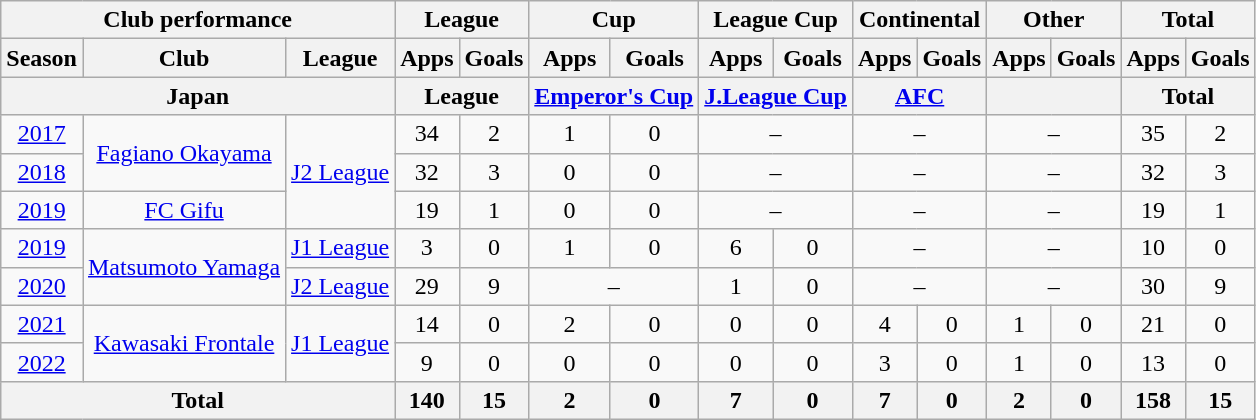<table class="wikitable" style="text-align:center;">
<tr>
<th colspan=3>Club performance</th>
<th colspan=2>League</th>
<th colspan=2>Cup</th>
<th colspan=2>League Cup</th>
<th colspan="2">Continental</th>
<th colspan="2">Other</th>
<th colspan=2>Total</th>
</tr>
<tr>
<th>Season</th>
<th>Club</th>
<th>League</th>
<th>Apps</th>
<th>Goals</th>
<th>Apps</th>
<th>Goals</th>
<th>Apps</th>
<th>Goals</th>
<th>Apps</th>
<th>Goals</th>
<th>Apps</th>
<th>Goals</th>
<th>Apps</th>
<th>Goals</th>
</tr>
<tr>
<th colspan=3>Japan</th>
<th colspan=2>League</th>
<th colspan=2><a href='#'>Emperor's Cup</a></th>
<th colspan=2><a href='#'>J.League Cup</a></th>
<th colspan="2"><a href='#'>AFC</a></th>
<th colspan="2"></th>
<th colspan=2>Total</th>
</tr>
<tr>
<td><a href='#'>2017</a></td>
<td rowspan="2"><a href='#'>Fagiano Okayama</a></td>
<td rowspan="3"><a href='#'>J2 League</a></td>
<td>34</td>
<td>2</td>
<td>1</td>
<td>0</td>
<td colspan=2>–</td>
<td colspan="2">–</td>
<td colspan="2">–</td>
<td>35</td>
<td>2</td>
</tr>
<tr>
<td><a href='#'>2018</a></td>
<td>32</td>
<td>3</td>
<td>0</td>
<td>0</td>
<td colspan=2>–</td>
<td colspan="2">–</td>
<td colspan="2">–</td>
<td>32</td>
<td>3</td>
</tr>
<tr>
<td><a href='#'>2019</a></td>
<td><a href='#'>FC Gifu</a></td>
<td>19</td>
<td>1</td>
<td>0</td>
<td>0</td>
<td colspan="2">–</td>
<td colspan="2">–</td>
<td colspan="2">–</td>
<td>19</td>
<td>1</td>
</tr>
<tr>
<td><a href='#'>2019</a></td>
<td rowspan="2"><a href='#'>Matsumoto Yamaga</a></td>
<td><a href='#'>J1 League</a></td>
<td>3</td>
<td>0</td>
<td>1</td>
<td>0</td>
<td>6</td>
<td>0</td>
<td colspan="2">–</td>
<td colspan="2">–</td>
<td>10</td>
<td>0</td>
</tr>
<tr>
<td><a href='#'>2020</a></td>
<td><a href='#'>J2 League</a></td>
<td>29</td>
<td>9</td>
<td colspan="2">–</td>
<td>1</td>
<td>0</td>
<td colspan="2">–</td>
<td colspan="2">–</td>
<td>30</td>
<td>9</td>
</tr>
<tr>
<td><a href='#'>2021</a></td>
<td rowspan="2"><a href='#'>Kawasaki Frontale</a></td>
<td rowspan="2"><a href='#'>J1 League</a></td>
<td>14</td>
<td>0</td>
<td>2</td>
<td>0</td>
<td>0</td>
<td>0</td>
<td>4</td>
<td>0</td>
<td>1</td>
<td>0</td>
<td>21</td>
<td>0</td>
</tr>
<tr>
<td><a href='#'>2022</a></td>
<td>9</td>
<td>0</td>
<td>0</td>
<td>0</td>
<td>0</td>
<td>0</td>
<td>3</td>
<td>0</td>
<td>1</td>
<td>0</td>
<td>13</td>
<td>0</td>
</tr>
<tr>
<th colspan="3">Total</th>
<th>140</th>
<th>15</th>
<th>2</th>
<th>0</th>
<th>7</th>
<th>0</th>
<th>7</th>
<th>0</th>
<th>2</th>
<th>0</th>
<th>158</th>
<th>15</th>
</tr>
</table>
